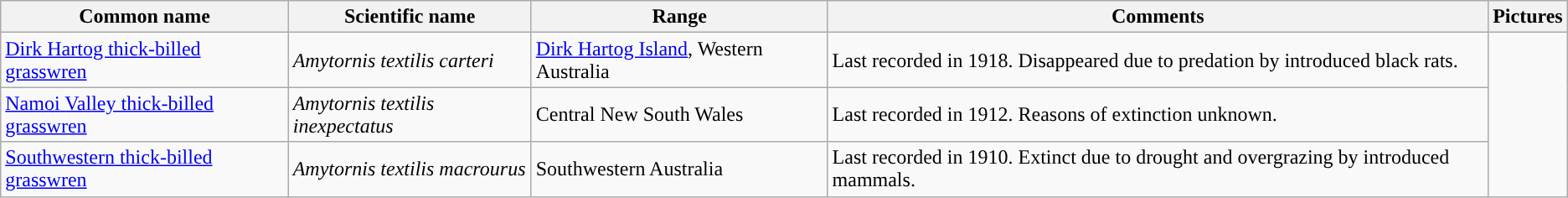<table class="wikitable">
<tr>
<th>Common name</th>
<th>Scientific name</th>
<th>Range</th>
<th class="unsortable">Comments</th>
<th class="unsortable">Pictures</th>
</tr>
<tr>
<td><a href='#'>Dirk Hartog thick-billed grasswren</a></td>
<td><em>Amytornis textilis carteri</em></td>
<td><a href='#'>Dirk Hartog Island</a>, Western Australia</td>
<td>Last recorded in 1918. Disappeared due to predation by introduced black rats.</td>
<td rowspan="3"></td>
</tr>
<tr>
<td><a href='#'>Namoi Valley thick-billed grasswren</a></td>
<td><em>Amytornis textilis inexpectatus</em></td>
<td>Central New South Wales</td>
<td>Last recorded in 1912. Reasons of extinction unknown.</td>
</tr>
<tr>
<td><a href='#'>Southwestern thick-billed grasswren</a></td>
<td><em>Amytornis textilis macrourus</em></td>
<td>Southwestern Australia</td>
<td>Last recorded in 1910. Extinct due to drought and overgrazing by introduced mammals.</td>
</tr>
</table>
